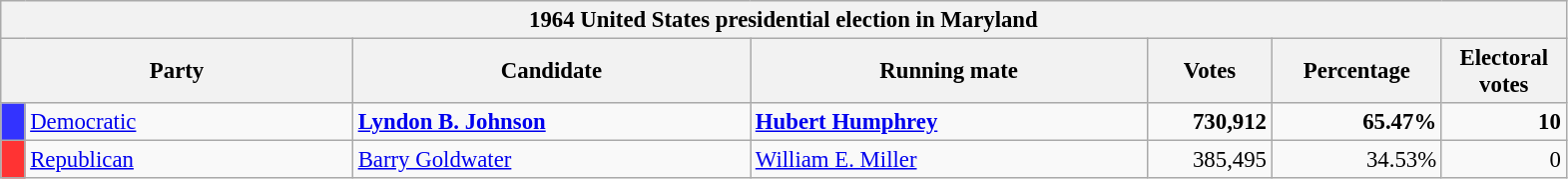<table class="wikitable" style="font-size: 95%;">
<tr>
<th colspan="7">1964 United States presidential election in Maryland</th>
</tr>
<tr>
<th colspan="2" style="width: 15em">Party</th>
<th style="width: 17em">Candidate</th>
<th style="width: 17em">Running mate</th>
<th style="width: 5em">Votes</th>
<th style="width: 7em">Percentage</th>
<th style="width: 5em">Electoral votes</th>
</tr>
<tr>
<th style="background-color:#3333FF; width: 3px"></th>
<td style="width: 130px"><a href='#'>Democratic</a></td>
<td><strong><a href='#'>Lyndon B. Johnson</a></strong></td>
<td><strong><a href='#'>Hubert Humphrey</a></strong></td>
<td align="right"><strong>730,912</strong></td>
<td align="right"><strong>65.47%</strong></td>
<td align="right"><strong>10</strong></td>
</tr>
<tr>
<th style="background-color:#FF3333; width: 3px"></th>
<td style="width: 130px"><a href='#'>Republican</a></td>
<td><a href='#'>Barry Goldwater</a></td>
<td><a href='#'>William E. Miller</a></td>
<td align="right">385,495</td>
<td align="right">34.53%</td>
<td align="right">0</td>
</tr>
</table>
